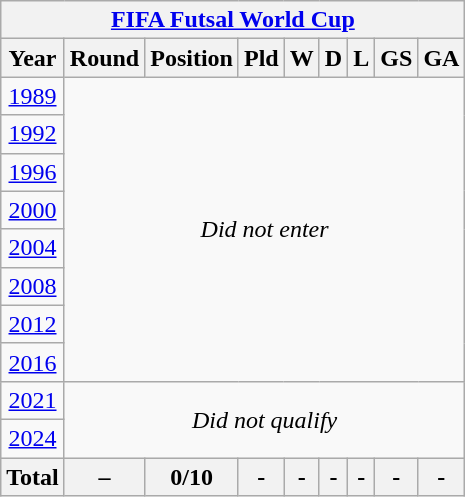<table class="wikitable" style="text-align: center">
<tr>
<th colspan="9"><a href='#'>FIFA Futsal World Cup</a></th>
</tr>
<tr>
<th>Year</th>
<th>Round</th>
<th>Position</th>
<th>Pld</th>
<th>W</th>
<th>D</th>
<th>L</th>
<th>GS</th>
<th>GA</th>
</tr>
<tr>
<td> <a href='#'>1989</a></td>
<td rowspan=8; colspan="8"><em>Did not enter</em></td>
</tr>
<tr>
<td> <a href='#'>1992</a></td>
</tr>
<tr>
<td> <a href='#'>1996</a></td>
</tr>
<tr>
<td> <a href='#'>2000</a></td>
</tr>
<tr>
<td> <a href='#'>2004</a></td>
</tr>
<tr>
<td> <a href='#'>2008</a></td>
</tr>
<tr>
<td> <a href='#'>2012</a></td>
</tr>
<tr>
<td> <a href='#'>2016</a></td>
</tr>
<tr>
<td> <a href='#'>2021</a></td>
<td rowspan=2; colspan="8"><em>Did not qualify</em></td>
</tr>
<tr>
<td> <a href='#'>2024</a></td>
</tr>
<tr>
<th>Total</th>
<th>–</th>
<th>0/10</th>
<th>-</th>
<th>-</th>
<th>-</th>
<th>-</th>
<th>-</th>
<th>-</th>
</tr>
</table>
